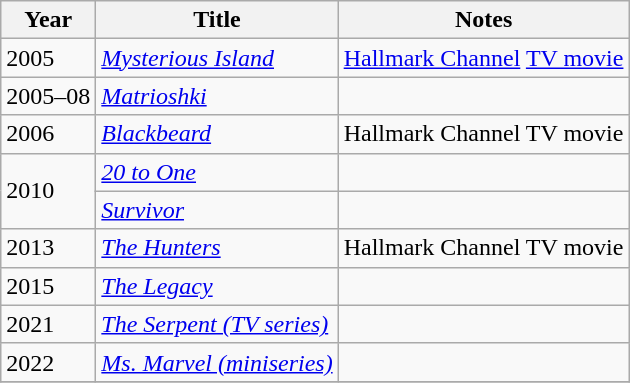<table class="wikitable">
<tr>
<th>Year</th>
<th>Title<br></th>
<th>Notes</th>
</tr>
<tr>
<td>2005</td>
<td><em><a href='#'>Mysterious Island</a></em></td>
<td><a href='#'>Hallmark Channel</a> <a href='#'>TV movie</a></td>
</tr>
<tr>
<td>2005–08</td>
<td><em><a href='#'>Matrioshki</a></em></td>
<td></td>
</tr>
<tr>
<td>2006</td>
<td><em><a href='#'>Blackbeard</a></em></td>
<td>Hallmark Channel TV movie</td>
</tr>
<tr>
<td rowspan="2">2010</td>
<td><em><a href='#'>20 to One</a></em></td>
<td></td>
</tr>
<tr>
<td><em><a href='#'>Survivor</a></em></td>
<td></td>
</tr>
<tr>
<td>2013</td>
<td><em><a href='#'>The Hunters</a></em></td>
<td>Hallmark Channel TV movie</td>
</tr>
<tr>
<td>2015</td>
<td><em><a href='#'>The Legacy</a></em></td>
<td></td>
</tr>
<tr>
<td>2021</td>
<td><em><a href='#'>The Serpent (TV series)</a></em></td>
<td></td>
</tr>
<tr>
<td>2022</td>
<td><em><a href='#'>Ms. Marvel (miniseries)</a></em></td>
<td></td>
</tr>
<tr>
</tr>
</table>
